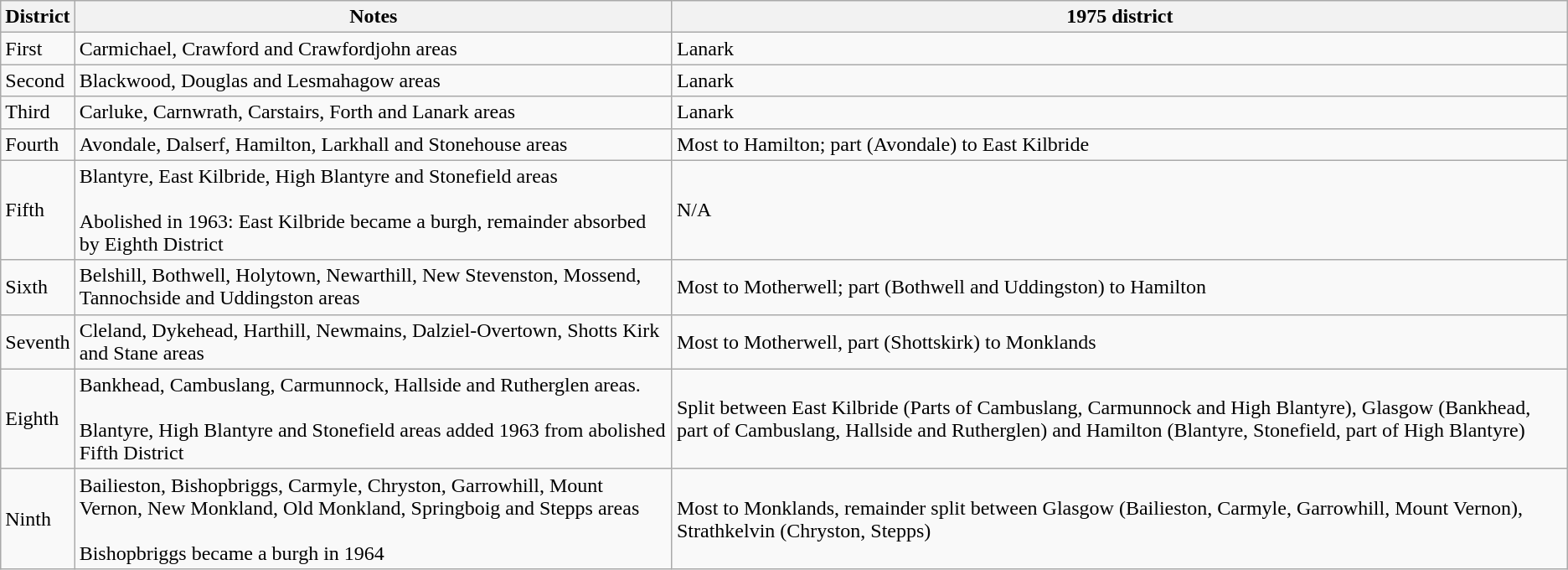<table class="wikitable">
<tr>
<th>District</th>
<th>Notes</th>
<th>1975 district</th>
</tr>
<tr>
<td>First</td>
<td>Carmichael, Crawford and Crawfordjohn areas</td>
<td>Lanark</td>
</tr>
<tr>
<td>Second</td>
<td>Blackwood, Douglas and Lesmahagow areas</td>
<td>Lanark</td>
</tr>
<tr>
<td>Third</td>
<td>Carluke, Carnwrath, Carstairs, Forth and Lanark areas</td>
<td>Lanark</td>
</tr>
<tr>
<td>Fourth</td>
<td>Avondale, Dalserf, Hamilton, Larkhall and Stonehouse areas</td>
<td>Most to Hamilton; part (Avondale) to East Kilbride</td>
</tr>
<tr>
<td>Fifth</td>
<td>Blantyre, East Kilbride, High Blantyre and Stonefield areas<br><br>Abolished in 1963: East Kilbride became a burgh, remainder absorbed by Eighth District</td>
<td>N/A</td>
</tr>
<tr>
<td>Sixth</td>
<td>Belshill, Bothwell, Holytown, Newarthill, New Stevenston, Mossend, Tannochside and Uddingston areas</td>
<td>Most to Motherwell; part (Bothwell and Uddingston) to Hamilton</td>
</tr>
<tr>
<td>Seventh</td>
<td>Cleland, Dykehead, Harthill, Newmains, Dalziel-Overtown, Shotts Kirk and Stane areas</td>
<td>Most to Motherwell, part (Shottskirk) to Monklands</td>
</tr>
<tr>
<td>Eighth</td>
<td>Bankhead, Cambuslang, Carmunnock, Hallside and Rutherglen areas.<br><br>Blantyre, High Blantyre and Stonefield areas added 1963 from abolished Fifth District</td>
<td>Split between East Kilbride (Parts of Cambuslang, Carmunnock and High Blantyre), Glasgow (Bankhead, part of Cambuslang, Hallside and Rutherglen) and Hamilton (Blantyre, Stonefield, part of High Blantyre)</td>
</tr>
<tr>
<td>Ninth</td>
<td>Bailieston, Bishopbriggs, Carmyle, Chryston, Garrowhill, Mount Vernon, New Monkland, Old Monkland, Springboig and Stepps areas<br><br>Bishopbriggs became a burgh in 1964</td>
<td>Most to Monklands, remainder split between Glasgow (Bailieston, Carmyle, Garrowhill, Mount Vernon), Strathkelvin (Chryston, Stepps)</td>
</tr>
</table>
